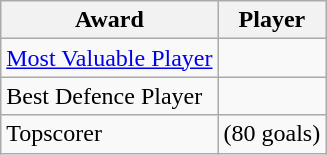<table class="wikitable">
<tr>
<th>Award</th>
<th>Player</th>
</tr>
<tr>
<td><a href='#'>Most Valuable Player</a></td>
<td></td>
</tr>
<tr>
<td>Best Defence Player</td>
<td></td>
</tr>
<tr>
<td>Topscorer</td>
<td> (80 goals)</td>
</tr>
</table>
